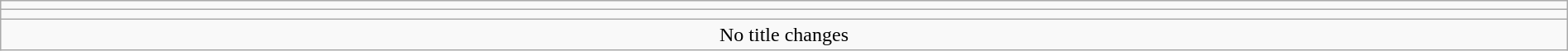<table class="wikitable" style="text-align:center; width:100%;">
<tr>
<td colspan=5></td>
</tr>
<tr>
<td colspan=5><strong></strong></td>
</tr>
<tr>
<td colspan="5">No title changes</td>
</tr>
</table>
